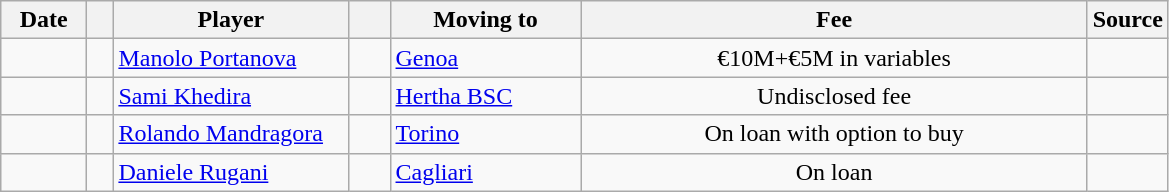<table class="wikitable sortable">
<tr>
<th style="width:50px;">Date</th>
<th style="width:10px;"></th>
<th style="width:150px;">Player</th>
<th style="width:20px;"></th>
<th style="width:120px;">Moving to</th>
<th style="width:330px;" class="unsortable">Fee</th>
<th style="width:20px;">Source</th>
</tr>
<tr>
<td></td>
<td align=center></td>
<td> <a href='#'>Manolo Portanova</a></td>
<td align="center"></td>
<td align=left> <a href='#'>Genoa</a></td>
<td align=center>€10M+€5M in variables</td>
<td></td>
</tr>
<tr>
<td></td>
<td align=center></td>
<td> <a href='#'>Sami Khedira</a></td>
<td align="center"></td>
<td align=left> <a href='#'>Hertha BSC</a></td>
<td align=center>Undisclosed fee</td>
<td></td>
</tr>
<tr>
<td></td>
<td align=center></td>
<td> <a href='#'>Rolando Mandragora</a></td>
<td align="center"></td>
<td align=left> <a href='#'>Torino</a></td>
<td align=center>On loan with option to buy</td>
<td></td>
</tr>
<tr>
<td></td>
<td align=center></td>
<td> <a href='#'>Daniele Rugani</a></td>
<td align="center"></td>
<td align=left> <a href='#'>Cagliari</a></td>
<td align=center>On loan</td>
<td></td>
</tr>
</table>
